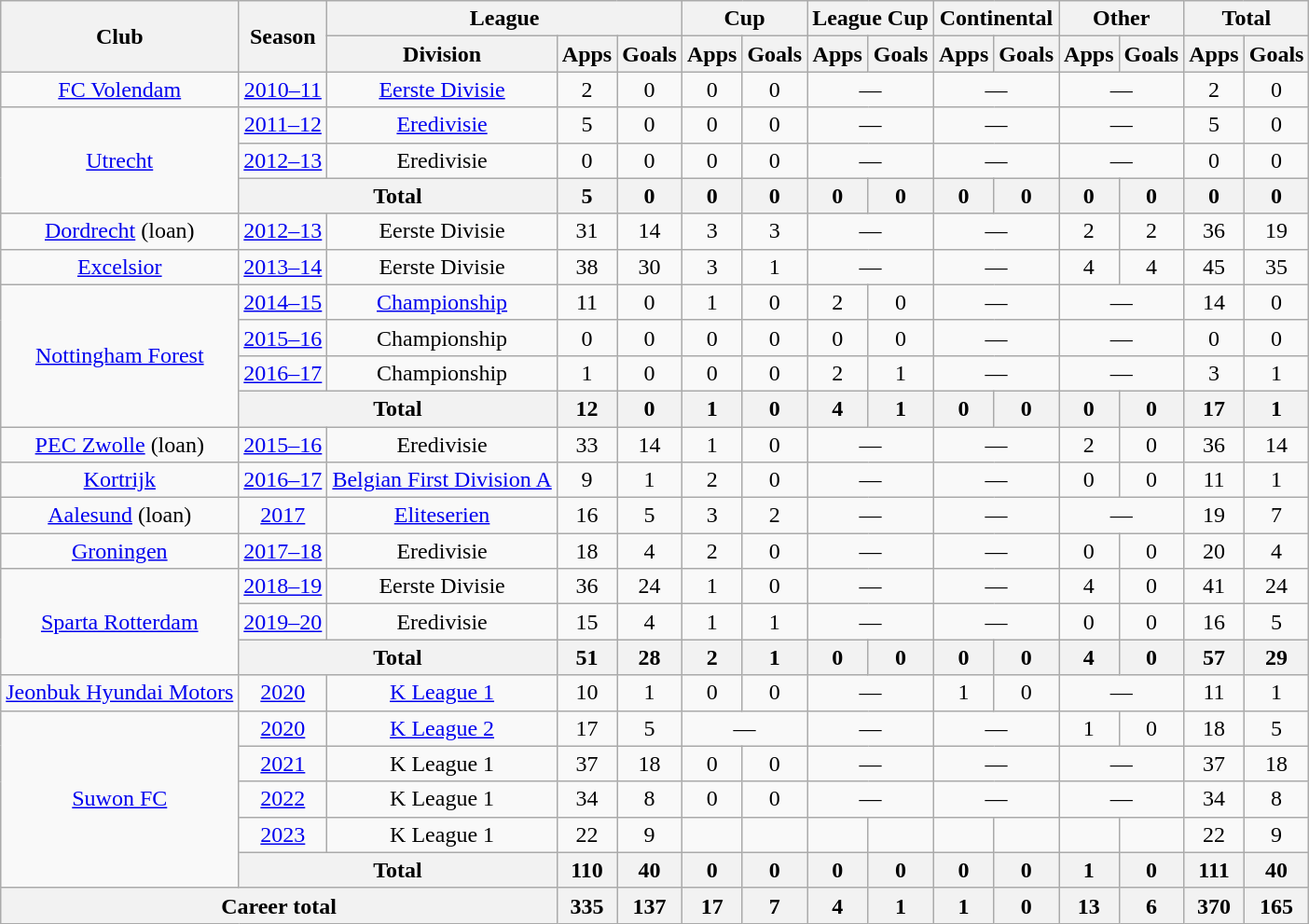<table class="wikitable" style="text-align:center">
<tr>
<th rowspan="2">Club</th>
<th rowspan="2">Season</th>
<th colspan="3">League</th>
<th colspan="2">Cup</th>
<th colspan="2">League Cup</th>
<th colspan="2">Continental</th>
<th colspan="2">Other</th>
<th colspan="2">Total</th>
</tr>
<tr>
<th>Division</th>
<th>Apps</th>
<th>Goals</th>
<th>Apps</th>
<th>Goals</th>
<th>Apps</th>
<th>Goals</th>
<th>Apps</th>
<th>Goals</th>
<th>Apps</th>
<th>Goals</th>
<th>Apps</th>
<th>Goals</th>
</tr>
<tr>
<td><a href='#'>FC Volendam</a></td>
<td><a href='#'>2010–11</a></td>
<td><a href='#'>Eerste Divisie</a></td>
<td>2</td>
<td>0</td>
<td>0</td>
<td>0</td>
<td colspan="2">—</td>
<td colspan="2">—</td>
<td colspan="2">—</td>
<td>2</td>
<td>0</td>
</tr>
<tr>
<td rowspan="3"><a href='#'>Utrecht</a></td>
<td><a href='#'>2011–12</a></td>
<td><a href='#'>Eredivisie</a></td>
<td>5</td>
<td>0</td>
<td>0</td>
<td>0</td>
<td colspan="2">—</td>
<td colspan="2">—</td>
<td colspan="2">—</td>
<td>5</td>
<td>0</td>
</tr>
<tr>
<td><a href='#'>2012–13</a></td>
<td>Eredivisie</td>
<td>0</td>
<td>0</td>
<td>0</td>
<td>0</td>
<td colspan="2">—</td>
<td colspan="2">—</td>
<td colspan="2">—</td>
<td>0</td>
<td>0</td>
</tr>
<tr>
<th colspan="2">Total</th>
<th>5</th>
<th>0</th>
<th>0</th>
<th>0</th>
<th>0</th>
<th>0</th>
<th>0</th>
<th>0</th>
<th>0</th>
<th>0</th>
<th>0</th>
<th>0</th>
</tr>
<tr>
<td><a href='#'>Dordrecht</a> (loan)</td>
<td><a href='#'>2012–13</a></td>
<td>Eerste Divisie</td>
<td>31</td>
<td>14</td>
<td>3</td>
<td>3</td>
<td colspan="2">—</td>
<td colspan="2">—</td>
<td>2</td>
<td>2</td>
<td>36</td>
<td>19</td>
</tr>
<tr>
<td><a href='#'>Excelsior</a></td>
<td><a href='#'>2013–14</a></td>
<td>Eerste Divisie</td>
<td>38</td>
<td>30</td>
<td>3</td>
<td>1</td>
<td colspan="2">—</td>
<td colspan="2">—</td>
<td>4</td>
<td>4</td>
<td>45</td>
<td>35</td>
</tr>
<tr>
<td rowspan="4"><a href='#'>Nottingham Forest</a></td>
<td><a href='#'>2014–15</a></td>
<td><a href='#'>Championship</a></td>
<td>11</td>
<td>0</td>
<td>1</td>
<td>0</td>
<td>2</td>
<td>0</td>
<td colspan="2">—</td>
<td colspan="2">—</td>
<td>14</td>
<td>0</td>
</tr>
<tr>
<td><a href='#'>2015–16</a></td>
<td>Championship</td>
<td>0</td>
<td>0</td>
<td>0</td>
<td>0</td>
<td>0</td>
<td>0</td>
<td colspan="2">—</td>
<td colspan="2">—</td>
<td>0</td>
<td>0</td>
</tr>
<tr>
<td><a href='#'>2016–17</a></td>
<td>Championship</td>
<td>1</td>
<td>0</td>
<td>0</td>
<td>0</td>
<td>2</td>
<td>1</td>
<td colspan="2">—</td>
<td colspan="2">—</td>
<td>3</td>
<td>1</td>
</tr>
<tr>
<th colspan="2">Total</th>
<th>12</th>
<th>0</th>
<th>1</th>
<th>0</th>
<th>4</th>
<th>1</th>
<th>0</th>
<th>0</th>
<th>0</th>
<th>0</th>
<th>17</th>
<th>1</th>
</tr>
<tr>
<td><a href='#'>PEC Zwolle</a> (loan)</td>
<td><a href='#'>2015–16</a></td>
<td>Eredivisie</td>
<td>33</td>
<td>14</td>
<td>1</td>
<td>0</td>
<td colspan="2">—</td>
<td colspan="2">—</td>
<td>2</td>
<td>0</td>
<td>36</td>
<td>14</td>
</tr>
<tr>
<td><a href='#'>Kortrijk</a></td>
<td><a href='#'>2016–17</a></td>
<td><a href='#'>Belgian First Division A</a></td>
<td>9</td>
<td>1</td>
<td>2</td>
<td>0</td>
<td colspan="2">—</td>
<td colspan="2">—</td>
<td>0</td>
<td>0</td>
<td>11</td>
<td>1</td>
</tr>
<tr>
<td><a href='#'>Aalesund</a> (loan)</td>
<td><a href='#'>2017</a></td>
<td><a href='#'>Eliteserien</a></td>
<td>16</td>
<td>5</td>
<td>3</td>
<td>2</td>
<td colspan="2">—</td>
<td colspan="2">—</td>
<td colspan="2">—</td>
<td>19</td>
<td>7</td>
</tr>
<tr>
<td><a href='#'>Groningen</a></td>
<td><a href='#'>2017–18</a></td>
<td>Eredivisie</td>
<td>18</td>
<td>4</td>
<td>2</td>
<td>0</td>
<td colspan="2">—</td>
<td colspan="2">—</td>
<td>0</td>
<td>0</td>
<td>20</td>
<td>4</td>
</tr>
<tr>
<td rowspan="3"><a href='#'>Sparta Rotterdam</a></td>
<td><a href='#'>2018–19</a></td>
<td>Eerste Divisie</td>
<td>36</td>
<td>24</td>
<td>1</td>
<td>0</td>
<td colspan="2">—</td>
<td colspan="2">—</td>
<td>4</td>
<td>0</td>
<td>41</td>
<td>24</td>
</tr>
<tr>
<td><a href='#'>2019–20</a></td>
<td>Eredivisie</td>
<td>15</td>
<td>4</td>
<td>1</td>
<td>1</td>
<td colspan="2">—</td>
<td colspan="2">—</td>
<td>0</td>
<td>0</td>
<td>16</td>
<td>5</td>
</tr>
<tr>
<th colspan="2">Total</th>
<th>51</th>
<th>28</th>
<th>2</th>
<th>1</th>
<th>0</th>
<th>0</th>
<th>0</th>
<th>0</th>
<th>4</th>
<th>0</th>
<th>57</th>
<th>29</th>
</tr>
<tr>
<td><a href='#'>Jeonbuk Hyundai Motors</a></td>
<td><a href='#'>2020</a></td>
<td><a href='#'>K League 1</a></td>
<td>10</td>
<td>1</td>
<td>0</td>
<td>0</td>
<td colspan="2">—</td>
<td>1</td>
<td>0</td>
<td colspan="2">—</td>
<td>11</td>
<td>1</td>
</tr>
<tr>
<td rowspan="5"><a href='#'>Suwon FC</a></td>
<td><a href='#'>2020</a></td>
<td><a href='#'>K League 2</a></td>
<td>17</td>
<td>5</td>
<td colspan="2">—</td>
<td colspan="2">—</td>
<td colspan="2">—</td>
<td>1</td>
<td>0</td>
<td>18</td>
<td>5</td>
</tr>
<tr>
<td><a href='#'>2021</a></td>
<td>K League 1</td>
<td>37</td>
<td>18</td>
<td>0</td>
<td>0</td>
<td colspan="2">—</td>
<td colspan="2">—</td>
<td colspan="2">—</td>
<td>37</td>
<td>18</td>
</tr>
<tr>
<td><a href='#'>2022</a></td>
<td>K League 1</td>
<td>34</td>
<td>8</td>
<td>0</td>
<td>0</td>
<td colspan="2">—</td>
<td colspan="2">—</td>
<td colspan="2">—</td>
<td>34</td>
<td>8</td>
</tr>
<tr>
<td><a href='#'>2023</a></td>
<td>K League 1</td>
<td>22</td>
<td>9</td>
<td></td>
<td></td>
<td></td>
<td></td>
<td></td>
<td></td>
<td></td>
<td></td>
<td>22</td>
<td>9</td>
</tr>
<tr>
<th colspan="2">Total</th>
<th>110</th>
<th>40</th>
<th>0</th>
<th>0</th>
<th>0</th>
<th>0</th>
<th>0</th>
<th>0</th>
<th>1</th>
<th>0</th>
<th>111</th>
<th>40</th>
</tr>
<tr>
<th colspan="3">Career total</th>
<th>335</th>
<th>137</th>
<th>17</th>
<th>7</th>
<th>4</th>
<th>1</th>
<th>1</th>
<th>0</th>
<th>13</th>
<th>6</th>
<th>370</th>
<th>165</th>
</tr>
</table>
